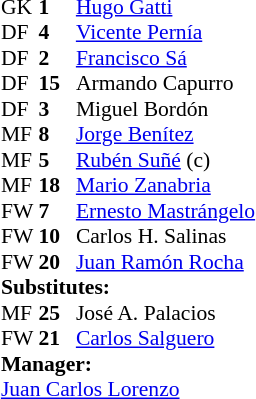<table style="font-size:90%; margin:0.2em auto;" cellspacing="0" cellpadding="0">
<tr>
<th width="25"></th>
<th width="25"></th>
</tr>
<tr>
<td>GK</td>
<td><strong>1</strong></td>
<td> <a href='#'>Hugo Gatti</a></td>
</tr>
<tr>
<td>DF</td>
<td><strong>4</strong></td>
<td> <a href='#'>Vicente Pernía</a></td>
</tr>
<tr>
<td>DF</td>
<td><strong>2</strong></td>
<td> <a href='#'>Francisco Sá</a></td>
</tr>
<tr>
<td>DF</td>
<td><strong>15</strong></td>
<td> Armando Capurro</td>
</tr>
<tr>
<td>DF</td>
<td><strong>3</strong></td>
<td> Miguel Bordón</td>
</tr>
<tr>
<td>MF</td>
<td><strong>8</strong></td>
<td> <a href='#'>Jorge Benítez</a></td>
<td></td>
</tr>
<tr>
<td>MF</td>
<td><strong>5</strong></td>
<td> <a href='#'>Rubén Suñé</a> (c)</td>
<td></td>
</tr>
<tr>
<td>MF</td>
<td><strong>18</strong></td>
<td> <a href='#'>Mario Zanabria</a></td>
<td></td>
<td></td>
</tr>
<tr>
<td>FW</td>
<td><strong>7</strong></td>
<td> <a href='#'>Ernesto Mastrángelo</a></td>
</tr>
<tr>
<td>FW</td>
<td><strong>10</strong></td>
<td> Carlos H. Salinas</td>
</tr>
<tr>
<td>FW</td>
<td><strong>20</strong></td>
<td> <a href='#'>Juan Ramón Rocha</a></td>
<td></td>
<td></td>
</tr>
<tr>
</tr>
<tr>
<td colspan=3><strong>Substitutes:</strong></td>
</tr>
<tr>
<td>MF</td>
<td><strong>25</strong></td>
<td> José A. Palacios</td>
<td></td>
<td></td>
</tr>
<tr>
<td>FW</td>
<td><strong>21</strong></td>
<td> <a href='#'>Carlos Salguero</a></td>
<td></td>
<td></td>
</tr>
<tr>
<td colspan=3><strong>Manager:</strong></td>
</tr>
<tr>
<td colspan=4> <a href='#'>Juan Carlos Lorenzo</a></td>
</tr>
</table>
